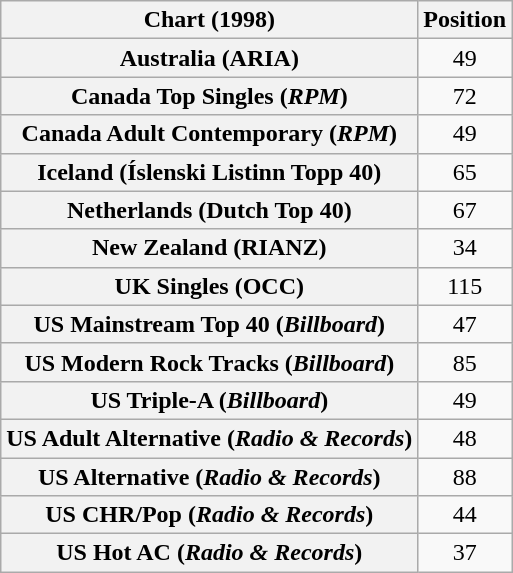<table class="wikitable sortable plainrowheaders" style="text-align:center">
<tr>
<th>Chart (1998)</th>
<th>Position</th>
</tr>
<tr>
<th scope="row">Australia (ARIA)</th>
<td>49</td>
</tr>
<tr>
<th scope="row">Canada Top Singles (<em>RPM</em>)</th>
<td>72</td>
</tr>
<tr>
<th scope="row">Canada Adult Contemporary (<em>RPM</em>)</th>
<td>49</td>
</tr>
<tr>
<th scope="row">Iceland (Íslenski Listinn Topp 40)</th>
<td>65</td>
</tr>
<tr>
<th scope="row">Netherlands (Dutch Top 40)</th>
<td>67</td>
</tr>
<tr>
<th scope="row">New Zealand (RIANZ)</th>
<td>34</td>
</tr>
<tr>
<th scope="row">UK Singles (OCC)</th>
<td>115</td>
</tr>
<tr>
<th scope="row">US Mainstream Top 40 (<em>Billboard</em>)</th>
<td>47</td>
</tr>
<tr>
<th scope="row">US Modern Rock Tracks (<em>Billboard</em>)</th>
<td>85</td>
</tr>
<tr>
<th scope="row">US Triple-A (<em>Billboard</em>)</th>
<td>49</td>
</tr>
<tr>
<th scope="row">US Adult Alternative (<em>Radio & Records</em>)</th>
<td>48</td>
</tr>
<tr>
<th scope="row">US Alternative (<em>Radio & Records</em>)</th>
<td>88</td>
</tr>
<tr>
<th scope="row">US CHR/Pop (<em>Radio & Records</em>)</th>
<td>44</td>
</tr>
<tr>
<th scope="row">US Hot AC (<em>Radio & Records</em>)</th>
<td>37</td>
</tr>
</table>
